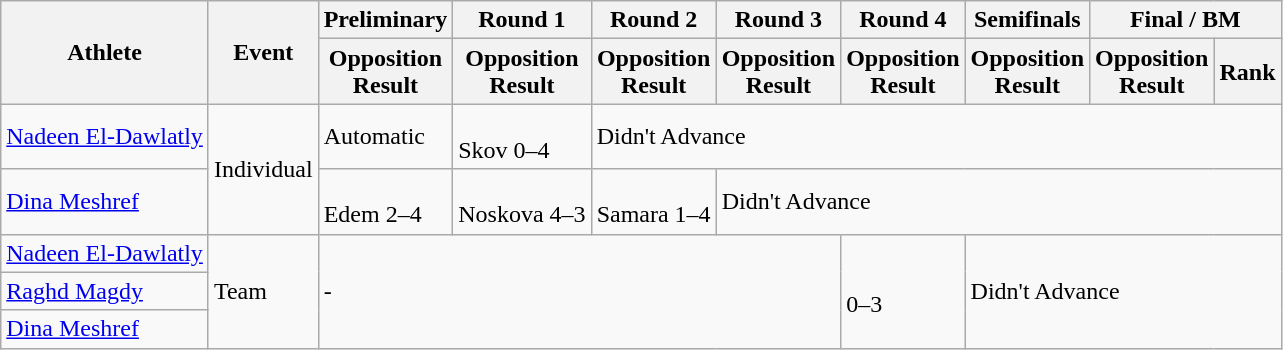<table class="wikitable">
<tr>
<th rowspan="2">Athlete</th>
<th rowspan="2">Event</th>
<th>Preliminary</th>
<th>Round 1</th>
<th>Round 2</th>
<th>Round 3</th>
<th>Round 4</th>
<th>Semifinals</th>
<th colspan="2">Final / <abbr>BM</abbr></th>
</tr>
<tr>
<th>Opposition<br>Result</th>
<th>Opposition<br>Result</th>
<th>Opposition<br>Result</th>
<th>Opposition<br>Result</th>
<th>Opposition<br>Result</th>
<th>Opposition<br>Result</th>
<th>Opposition<br>Result</th>
<th>Rank</th>
</tr>
<tr>
<td><a href='#'>Nadeen El-Dawlatly</a></td>
<td rowspan="2">Individual</td>
<td>Automatic</td>
<td><br>Skov
0–4</td>
<td colspan="6">Didn't Advance</td>
</tr>
<tr>
<td><a href='#'>Dina Meshref</a></td>
<td><br>Edem
2–4</td>
<td><br>Noskova
4–3</td>
<td><br>Samara
1–4</td>
<td colspan="5">Didn't Advance</td>
</tr>
<tr>
<td><a href='#'>Nadeen El-Dawlatly</a></td>
<td rowspan="3">Team</td>
<td colspan="4" rowspan="3">-</td>
<td rowspan="3"><br>0–3</td>
<td colspan="3" rowspan="3">Didn't Advance</td>
</tr>
<tr>
<td><a href='#'>Raghd Magdy</a></td>
</tr>
<tr>
<td><a href='#'>Dina Meshref</a></td>
</tr>
</table>
